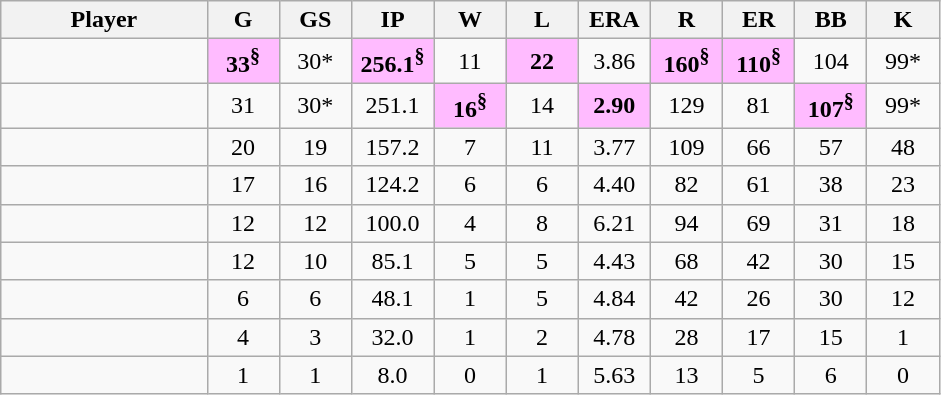<table class="wikitable sortable">
<tr>
<th bgcolor="#DDDDFF" width="20%">Player</th>
<th bgcolor="#DDDDFF" width="7%">G</th>
<th bgcolor="#DDDDFF" width="7%">GS</th>
<th bgcolor="#DDDDFF" width="8%">IP</th>
<th bgcolor="#DDDDFF" width="7%">W</th>
<th bgcolor="#DDDDFF" width="7%">L</th>
<th bgcolor="#DDDDFF" width="7%">ERA</th>
<th bgcolor="#DDDDFF" width="7%">R</th>
<th bgcolor="#DDDDFF" width="7%">ER</th>
<th bgcolor="#DDDDFF" width="7%">BB</th>
<th bgcolor="#DDDDFF" width="7%">K</th>
</tr>
<tr align="center">
<td></td>
<td bgcolor="#ffbbff"><strong>33<sup>§</sup></strong></td>
<td>30*</td>
<td bgcolor="#ffbbff"><strong>256.1<sup>§</sup></strong></td>
<td>11</td>
<td bgcolor="#ffbbff"><strong>22</strong></td>
<td>3.86</td>
<td bgcolor="#ffbbff"><strong>160<sup>§</sup></strong></td>
<td bgcolor="#ffbbff"><strong>110<sup>§</sup></strong></td>
<td>104</td>
<td>99*</td>
</tr>
<tr align="center">
<td></td>
<td>31</td>
<td>30*</td>
<td>251.1</td>
<td bgcolor="#ffbbff"><strong>16<sup>§</sup></strong></td>
<td>14</td>
<td bgcolor="#ffbbff"><strong>2.90</strong></td>
<td>129</td>
<td>81</td>
<td bgcolor="#ffbbff"><strong>107<sup>§</sup></strong></td>
<td>99*</td>
</tr>
<tr align="center">
<td></td>
<td>20</td>
<td>19</td>
<td>157.2</td>
<td>7</td>
<td>11</td>
<td>3.77</td>
<td>109</td>
<td>66</td>
<td>57</td>
<td>48</td>
</tr>
<tr align="center">
<td></td>
<td>17</td>
<td>16</td>
<td>124.2</td>
<td>6</td>
<td>6</td>
<td>4.40</td>
<td>82</td>
<td>61</td>
<td>38</td>
<td>23</td>
</tr>
<tr align="center">
<td></td>
<td>12</td>
<td>12</td>
<td>100.0</td>
<td>4</td>
<td>8</td>
<td>6.21</td>
<td>94</td>
<td>69</td>
<td>31</td>
<td>18</td>
</tr>
<tr align="center">
<td></td>
<td>12</td>
<td>10</td>
<td>85.1</td>
<td>5</td>
<td>5</td>
<td>4.43</td>
<td>68</td>
<td>42</td>
<td>30</td>
<td>15</td>
</tr>
<tr align="center">
<td></td>
<td>6</td>
<td>6</td>
<td>48.1</td>
<td>1</td>
<td>5</td>
<td>4.84</td>
<td>42</td>
<td>26</td>
<td>30</td>
<td>12</td>
</tr>
<tr align="center">
<td></td>
<td>4</td>
<td>3</td>
<td>32.0</td>
<td>1</td>
<td>2</td>
<td>4.78</td>
<td>28</td>
<td>17</td>
<td>15</td>
<td>1</td>
</tr>
<tr align="center">
<td></td>
<td>1</td>
<td>1</td>
<td>8.0</td>
<td>0</td>
<td>1</td>
<td>5.63</td>
<td>13</td>
<td>5</td>
<td>6</td>
<td>0</td>
</tr>
</table>
